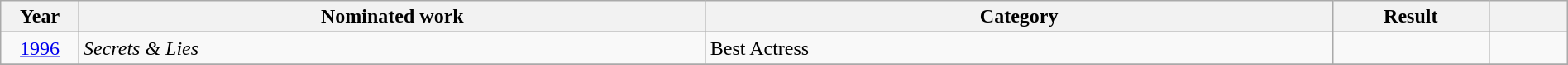<table class="wikitable" style="width:100%;">
<tr>
<th width=5%>Year</th>
<th style="width:40%;">Nominated work</th>
<th style="width:40%;">Category</th>
<th style="width:10%;">Result</th>
<th width=5%></th>
</tr>
<tr>
<td style="text-align:center;"><a href='#'>1996</a></td>
<td style="text-align:left;"><em>Secrets & Lies</em></td>
<td>Best Actress</td>
<td></td>
<td style="text-align:center;"></td>
</tr>
<tr>
</tr>
</table>
